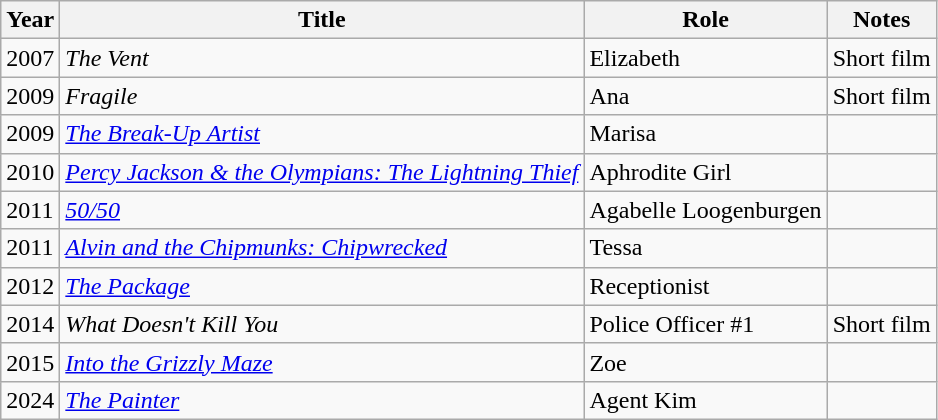<table class="wikitable sortable">
<tr>
<th>Year</th>
<th>Title</th>
<th>Role</th>
<th class="unsortable">Notes</th>
</tr>
<tr>
<td>2007</td>
<td data-sort-value="Vent, The"><em>The Vent</em></td>
<td>Elizabeth</td>
<td>Short film</td>
</tr>
<tr>
<td>2009</td>
<td><em>Fragile</em></td>
<td>Ana</td>
<td>Short film</td>
</tr>
<tr>
<td>2009</td>
<td data-sort-value="Break-Up Artist, The"><em><a href='#'>The Break-Up Artist</a></em></td>
<td>Marisa</td>
<td></td>
</tr>
<tr>
<td>2010</td>
<td><em><a href='#'>Percy Jackson & the Olympians: The Lightning Thief</a></em></td>
<td>Aphrodite Girl</td>
<td></td>
</tr>
<tr>
<td>2011</td>
<td><em><a href='#'>50/50</a></em></td>
<td>Agabelle Loogenburgen</td>
<td></td>
</tr>
<tr>
<td>2011</td>
<td><em><a href='#'>Alvin and the Chipmunks: Chipwrecked</a></em></td>
<td>Tessa</td>
<td></td>
</tr>
<tr>
<td>2012</td>
<td data-sort-value="Package, The"><em><a href='#'>The Package</a></em></td>
<td>Receptionist</td>
<td></td>
</tr>
<tr>
<td>2014</td>
<td><em>What Doesn't Kill You</em></td>
<td>Police Officer #1</td>
<td>Short film</td>
</tr>
<tr>
<td>2015</td>
<td><em><a href='#'>Into the Grizzly Maze</a></em></td>
<td>Zoe</td>
<td></td>
</tr>
<tr>
<td>2024</td>
<td data-sort-value="Painter, The"><em><a href='#'>The Painter</a></em></td>
<td>Agent Kim</td>
<td></td>
</tr>
</table>
